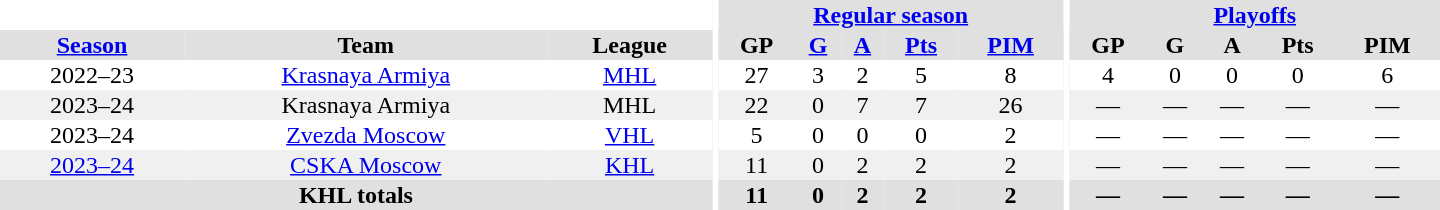<table border="0" cellpadding="1" cellspacing="0" style="text-align:center; width:60em">
<tr bgcolor="#e0e0e0">
<th colspan="3" bgcolor="#ffffff"></th>
<th rowspan="100" bgcolor="#ffffff"></th>
<th colspan="5"><a href='#'>Regular season</a></th>
<th rowspan="100" bgcolor="#ffffff"></th>
<th colspan="5"><a href='#'>Playoffs</a></th>
</tr>
<tr bgcolor="#e0e0e0">
<th><a href='#'>Season</a></th>
<th>Team</th>
<th>League</th>
<th>GP</th>
<th><a href='#'>G</a></th>
<th><a href='#'>A</a></th>
<th><a href='#'>Pts</a></th>
<th><a href='#'>PIM</a></th>
<th>GP</th>
<th>G</th>
<th>A</th>
<th>Pts</th>
<th>PIM</th>
</tr>
<tr>
<td>2022–23</td>
<td><a href='#'>Krasnaya Armiya</a></td>
<td><a href='#'>MHL</a></td>
<td>27</td>
<td>3</td>
<td>2</td>
<td>5</td>
<td>8</td>
<td>4</td>
<td>0</td>
<td>0</td>
<td>0</td>
<td>6</td>
</tr>
<tr bgcolor="f0f0f0">
<td>2023–24</td>
<td>Krasnaya Armiya</td>
<td>MHL</td>
<td>22</td>
<td>0</td>
<td>7</td>
<td>7</td>
<td>26</td>
<td>—</td>
<td>—</td>
<td>—</td>
<td>—</td>
<td>—</td>
</tr>
<tr>
<td>2023–24</td>
<td><a href='#'>Zvezda Moscow</a></td>
<td><a href='#'>VHL</a></td>
<td>5</td>
<td>0</td>
<td>0</td>
<td>0</td>
<td>2</td>
<td>—</td>
<td>—</td>
<td>—</td>
<td>—</td>
<td>—</td>
</tr>
<tr bgcolor="f0f0f0">
<td><a href='#'>2023–24</a></td>
<td><a href='#'>CSKA Moscow</a></td>
<td><a href='#'>KHL</a></td>
<td>11</td>
<td>0</td>
<td>2</td>
<td>2</td>
<td>2</td>
<td>—</td>
<td>—</td>
<td>—</td>
<td>—</td>
<td>—</td>
</tr>
<tr bgcolor="#e0e0e0">
<th colspan="3">KHL totals</th>
<th>11</th>
<th>0</th>
<th>2</th>
<th>2</th>
<th>2</th>
<th>—</th>
<th>—</th>
<th>—</th>
<th>—</th>
<th>—</th>
</tr>
</table>
